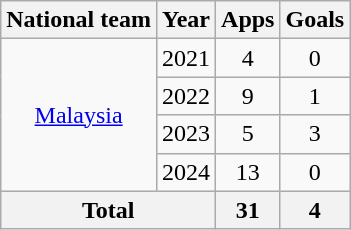<table class="wikitable" style="text-align:center">
<tr>
<th>National team</th>
<th>Year</th>
<th>Apps</th>
<th>Goals</th>
</tr>
<tr>
<td rowspan="4"><a href='#'>Malaysia</a></td>
<td>2021</td>
<td>4</td>
<td>0</td>
</tr>
<tr>
<td>2022</td>
<td>9</td>
<td>1</td>
</tr>
<tr>
<td>2023</td>
<td>5</td>
<td>3</td>
</tr>
<tr>
<td>2024</td>
<td>13</td>
<td>0</td>
</tr>
<tr>
<th colspan="2">Total</th>
<th>31</th>
<th>4</th>
</tr>
</table>
